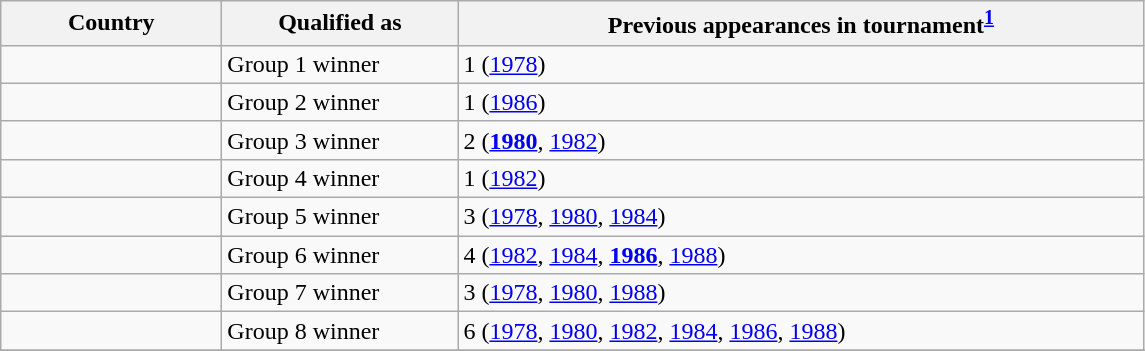<table class="wikitable sortable">
<tr>
<th scope="col" width="140">Country</th>
<th scope="col" width="150">Qualified as</th>
<th scope="col" width="450">Previous appearances in tournament<sup><strong><a href='#'>1</a></strong></sup></th>
</tr>
<tr>
<td></td>
<td>Group 1 winner</td>
<td>1 (<a href='#'>1978</a>)</td>
</tr>
<tr>
<td></td>
<td>Group 2 winner</td>
<td>1 (<a href='#'>1986</a>)</td>
</tr>
<tr>
<td></td>
<td>Group 3 winner</td>
<td>2 (<strong><a href='#'>1980</a></strong>, <a href='#'>1982</a>)</td>
</tr>
<tr>
<td></td>
<td>Group 4 winner</td>
<td>1 (<a href='#'>1982</a>)</td>
</tr>
<tr>
<td></td>
<td>Group 5 winner</td>
<td>3 (<a href='#'>1978</a>, <a href='#'>1980</a>, <a href='#'>1984</a>)</td>
</tr>
<tr>
<td></td>
<td>Group 6 winner</td>
<td>4 (<a href='#'>1982</a>, <a href='#'>1984</a>, <strong><a href='#'>1986</a></strong>, <a href='#'>1988</a>)</td>
</tr>
<tr>
<td></td>
<td>Group 7 winner</td>
<td>3 (<a href='#'>1978</a>, <a href='#'>1980</a>, <a href='#'>1988</a>)</td>
</tr>
<tr>
<td></td>
<td>Group 8 winner</td>
<td>6 (<a href='#'>1978</a>, <a href='#'>1980</a>, <a href='#'>1982</a>, <a href='#'>1984</a>, <a href='#'>1986</a>, <a href='#'>1988</a>)</td>
</tr>
<tr>
</tr>
</table>
